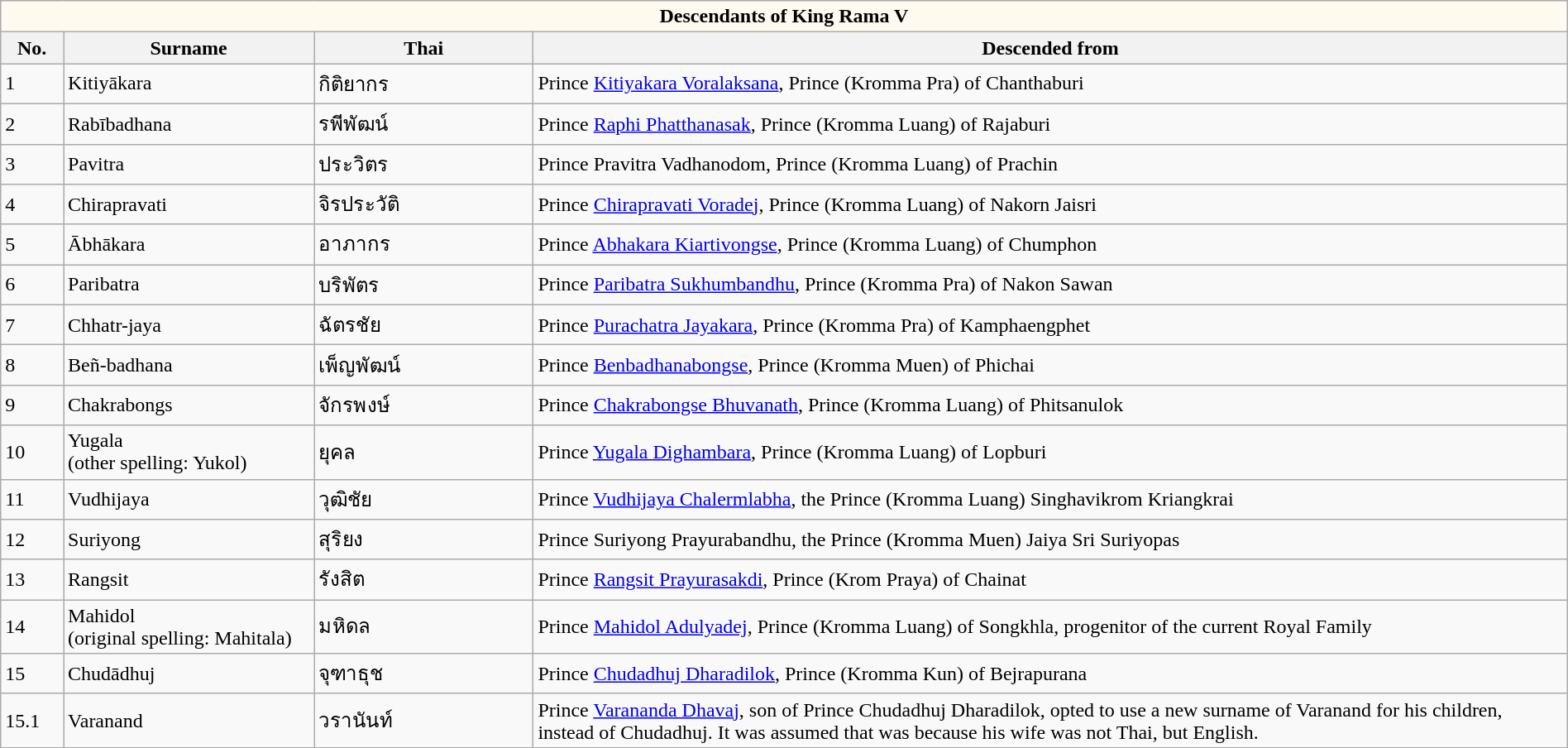<table class="wikitable collapsible collapsed" style="width:100%;">
<tr>
<th style="align: center; background: #fffaf0;" colspan="4"><strong>Descendants of King Rama V</strong></th>
</tr>
<tr>
<th style="width:4%;">No.</th>
<th style="width:16%;">Surname</th>
<th style="width:14%;">Thai</th>
<th style="width:66%;">Descended from</th>
</tr>
<tr>
<td>1</td>
<td>Kitiyākara</td>
<td>กิติยากร</td>
<td>Prince <a href='#'>Kitiyakara Voralaksana</a>, Prince (Kromma Pra) of Chanthaburi</td>
</tr>
<tr>
<td>2</td>
<td>Rabībadhana</td>
<td>รพีพัฒน์</td>
<td>Prince <a href='#'>Raphi Phatthanasak</a>, Prince (Kromma Luang) of Rajaburi</td>
</tr>
<tr>
<td>3</td>
<td>Pavitra</td>
<td>ประวิตร</td>
<td>Prince Pravitra Vadhanodom, Prince (Kromma Luang) of Prachin</td>
</tr>
<tr>
<td>4</td>
<td>Chirapravati</td>
<td>จิรประวัติ</td>
<td>Prince <a href='#'>Chirapravati Voradej</a>, Prince (Kromma Luang) of Nakorn Jaisri</td>
</tr>
<tr>
<td>5</td>
<td>Ābhākara</td>
<td>อาภากร</td>
<td>Prince <a href='#'>Abhakara Kiartivongse</a>, Prince (Kromma Luang) of Chumphon</td>
</tr>
<tr>
<td>6</td>
<td>Paribatra</td>
<td>บริพัตร</td>
<td>Prince <a href='#'>Paribatra Sukhumbandhu</a>, Prince (Kromma Pra) of Nakon Sawan</td>
</tr>
<tr>
<td>7</td>
<td>Chhatr-jaya</td>
<td>ฉัตรชัย</td>
<td>Prince <a href='#'>Purachatra Jayakara</a>, Prince (Kromma Pra) of Kamphaengphet</td>
</tr>
<tr>
<td>8</td>
<td>Beñ-badhana</td>
<td>เพ็ญพัฒน์</td>
<td>Prince <a href='#'>Benbadhanabongse</a>, Prince (Kromma Muen) of Phichai</td>
</tr>
<tr>
<td>9</td>
<td>Chakrabongs</td>
<td>จักรพงษ์</td>
<td>Prince <a href='#'>Chakrabongse Bhuvanath</a>, Prince (Kromma Luang) of Phitsanulok</td>
</tr>
<tr>
<td>10</td>
<td>Yugala <br>(other spelling: Yukol)</td>
<td>ยุคล</td>
<td>Prince <a href='#'>Yugala Dighambara</a>, Prince (Kromma Luang) of Lopburi</td>
</tr>
<tr>
<td>11</td>
<td>Vudhijaya</td>
<td>วุฒิชัย</td>
<td>Prince <a href='#'>Vudhijaya Chalermlabha</a>, the Prince (Kromma Luang) Singhavikrom Kriangkrai</td>
</tr>
<tr>
<td>12</td>
<td>Suriyong</td>
<td>สุริยง</td>
<td>Prince Suriyong Prayurabandhu, the Prince (Kromma Muen) Jaiya Sri Suriyopas</td>
</tr>
<tr>
<td>13</td>
<td>Rangsit</td>
<td>รังสิต</td>
<td>Prince <a href='#'>Rangsit Prayurasakdi</a>, Prince (Krom Praya) of Chainat</td>
</tr>
<tr>
<td>14</td>
<td>Mahidol<br>(original spelling: Mahitala)</td>
<td>มหิดล</td>
<td>Prince <a href='#'>Mahidol Adulyadej</a>, Prince (Kromma Luang) of Songkhla, progenitor of the current Royal Family</td>
</tr>
<tr>
<td>15</td>
<td>Chudādhuj</td>
<td>จุฑาธุช</td>
<td>Prince <a href='#'>Chudadhuj Dharadilok</a>, Prince (Kromma Kun) of Bejrapurana</td>
</tr>
<tr>
<td>15.1</td>
<td>Varanand</td>
<td>วรานันท์</td>
<td>Prince <a href='#'>Varananda Dhavaj</a>, son of Prince Chudadhuj Dharadilok, opted to use a new surname of Varanand for his children, instead of Chudadhuj. It was assumed that was because his wife was not Thai, but English.</td>
</tr>
</table>
